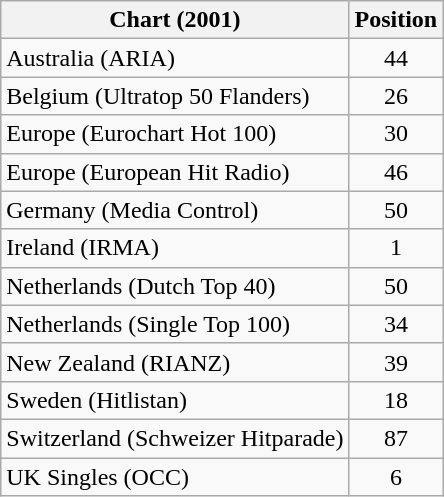<table Class="wikitable sortable">
<tr>
<th>Chart (2001)</th>
<th>Position</th>
</tr>
<tr>
<td>Australia (ARIA)</td>
<td style="text-align:center;">44</td>
</tr>
<tr>
<td>Belgium (Ultratop 50 Flanders)</td>
<td style="text-align:center;">26</td>
</tr>
<tr>
<td>Europe (Eurochart Hot 100)</td>
<td style="text-align:center;">30</td>
</tr>
<tr>
<td>Europe (European Hit Radio)</td>
<td style="text-align:center;">46</td>
</tr>
<tr>
<td>Germany (Media Control)</td>
<td style="text-align:center;">50</td>
</tr>
<tr>
<td>Ireland (IRMA)</td>
<td style="text-align:center;">1</td>
</tr>
<tr>
<td>Netherlands (Dutch Top 40)</td>
<td style="text-align:center;">50</td>
</tr>
<tr>
<td>Netherlands (Single Top 100)</td>
<td style="text-align:center;">34</td>
</tr>
<tr>
<td>New Zealand (RIANZ)</td>
<td style="text-align:center;">39</td>
</tr>
<tr>
<td>Sweden (Hitlistan)</td>
<td style="text-align:center;">18</td>
</tr>
<tr>
<td>Switzerland (Schweizer Hitparade)</td>
<td style="text-align:center;">87</td>
</tr>
<tr>
<td>UK Singles (OCC)</td>
<td style="text-align:center;">6</td>
</tr>
</table>
